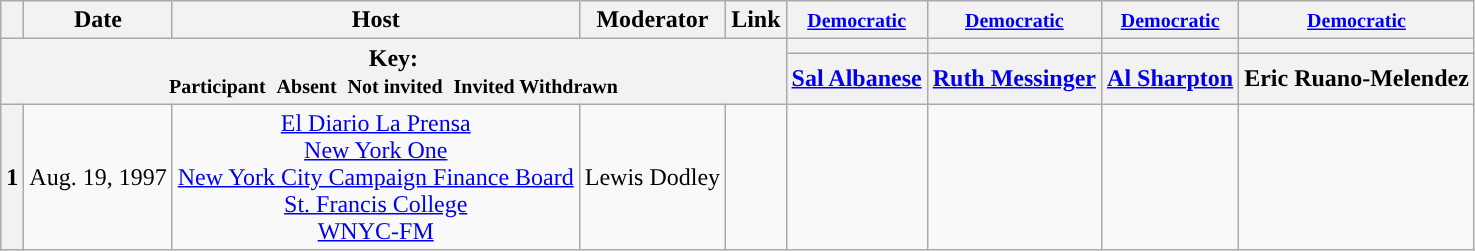<table class="wikitable" style="text-align:center;">
<tr>
<th scope="col"></th>
<th scope="col">Date</th>
<th scope="col">Host</th>
<th scope="col">Moderator</th>
<th scope="col">Link</th>
<th scope="col"><small><a href='#'>Democratic</a></small></th>
<th scope="col"><small><a href='#'>Democratic</a></small></th>
<th scope="col"><small><a href='#'>Democratic</a></small></th>
<th scope="col"><small><a href='#'>Democratic</a></small></th>
</tr>
<tr>
<th colspan="5" rowspan="2">Key:<br> <small>Participant </small>  <small>Absent </small>  <small>Not invited </small>  <small>Invited  Withdrawn</small></th>
<th scope="col" style="background:"></th>
<th scope="col" style="background:"></th>
<th scope="col" style="background:"></th>
<th scope="col" style="background:"></th>
</tr>
<tr>
<th scope="col"><a href='#'>Sal Albanese</a></th>
<th scope="col"><a href='#'>Ruth Messinger</a></th>
<th scope="col"><a href='#'>Al Sharpton</a></th>
<th scope="col">Eric Ruano-Melendez</th>
</tr>
<tr>
<th>1</th>
<td style="white-space:nowrap;">Aug. 19, 1997</td>
<td style="white-space:nowrap;"><a href='#'>El Diario La Prensa</a><br><a href='#'>New York One</a><br><a href='#'>New York City Campaign Finance Board</a><br><a href='#'>St. Francis College</a><br><a href='#'>WNYC-FM</a></td>
<td style="white-space:nowrap;">Lewis Dodley</td>
<td style="white-space:nowrap;"></td>
<td></td>
<td></td>
<td></td>
<td></td>
</tr>
</table>
